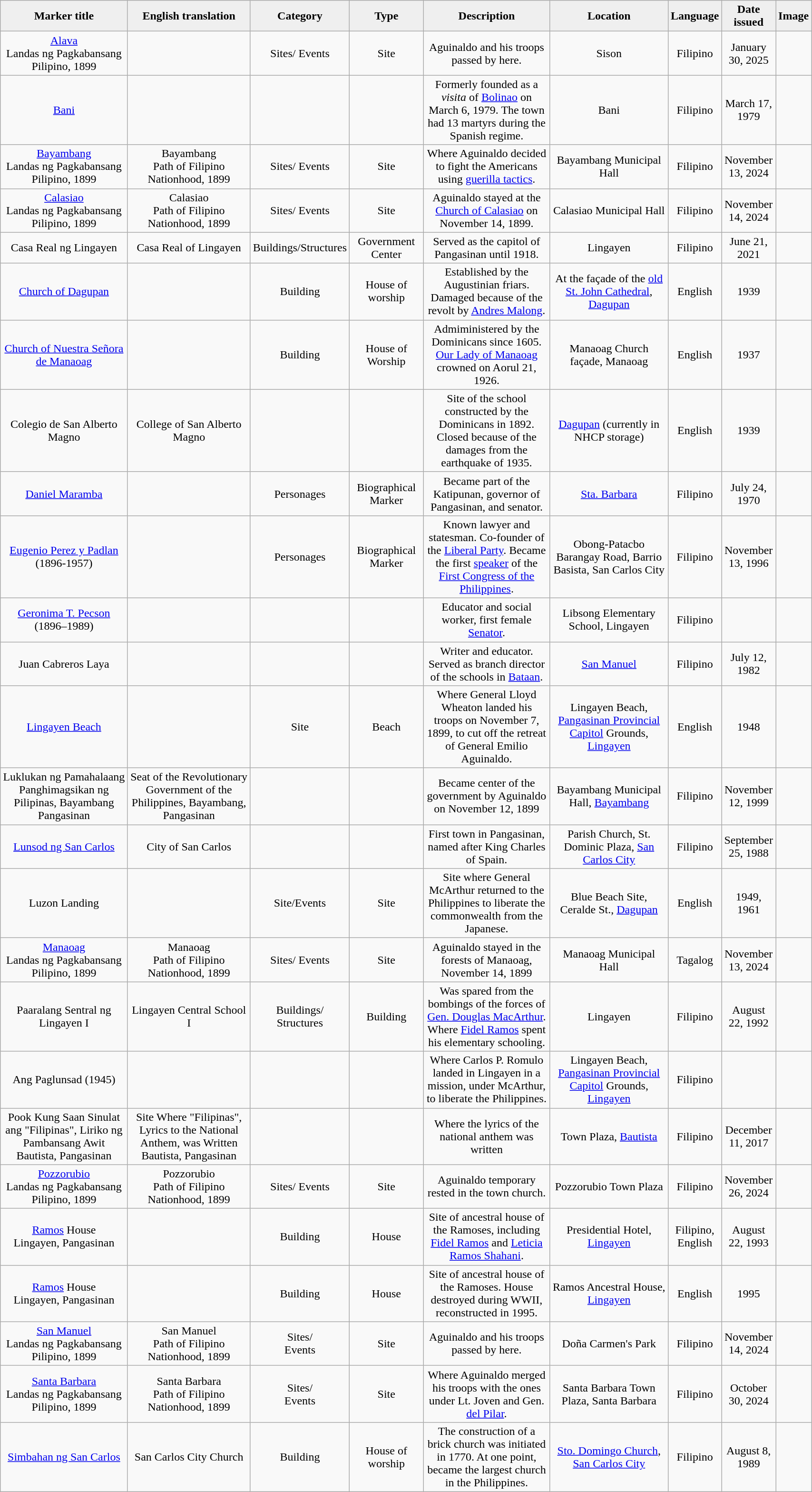<table class="wikitable" style="width:90%; text-align:center;">
<tr>
<th style="width:20%; background:#efefef;">Marker title</th>
<th style="width:20%; background:#efefef;">English translation</th>
<th style="width:10%; background:#efefef;">Category</th>
<th style="width:10%; background:#efefef;">Type</th>
<th style="width:20%; background:#efefef;">Description</th>
<th style="width:20%; background:#efefef;">Location</th>
<th style="width:10%; background:#efefef;">Language</th>
<th style="width:10%; background:#efefef;">Date issued</th>
<th style="width:10%; background:#efefef;">Image</th>
</tr>
<tr>
<td><a href='#'>Alava</a><br>Landas ng Pagkabansang Pilipino, 1899</td>
<td></td>
<td>Sites/ Events</td>
<td>Site</td>
<td>Aguinaldo and his troops passed by here.</td>
<td>Sison</td>
<td>Filipino</td>
<td>January 30, 2025</td>
<td></td>
</tr>
<tr>
<td><a href='#'>Bani</a></td>
<td></td>
<td></td>
<td></td>
<td>Formerly founded as a <em>visita</em> of <a href='#'>Bolinao</a> on March 6, 1979. The town had 13 martyrs during the Spanish regime.</td>
<td>Bani</td>
<td>Filipino</td>
<td>March 17, 1979</td>
<td></td>
</tr>
<tr>
<td><a href='#'>Bayambang</a><br>Landas ng Pagkabansang Pilipino, 1899</td>
<td>Bayambang<br>Path of Filipino Nationhood, 1899</td>
<td>Sites/ Events</td>
<td>Site</td>
<td>Where Aguinaldo decided to fight the Americans using <a href='#'>guerilla tactics</a>.</td>
<td>Bayambang Municipal Hall</td>
<td>Filipino</td>
<td>November 13, 2024</td>
<td></td>
</tr>
<tr>
<td><a href='#'>Calasiao</a><br>Landas ng Pagkabansang Pilipino, 1899</td>
<td>Calasiao<br>Path of Filipino Nationhood, 1899</td>
<td>Sites/ Events</td>
<td>Site</td>
<td>Aguinaldo stayed at the <a href='#'>Church of Calasiao</a> on November 14, 1899.</td>
<td>Calasiao Municipal Hall</td>
<td>Filipino</td>
<td>November 14, 2024</td>
<td></td>
</tr>
<tr>
<td>Casa Real ng Lingayen</td>
<td>Casa Real of Lingayen</td>
<td>Buildings/Structures</td>
<td>Government Center</td>
<td>Served as the capitol of Pangasinan until 1918.</td>
<td>Lingayen</td>
<td>Filipino</td>
<td>June 21, 2021</td>
<td></td>
</tr>
<tr>
<td><a href='#'>Church of Dagupan</a></td>
<td></td>
<td>Building</td>
<td>House of worship</td>
<td>Established by the Augustinian friars. Damaged because of the revolt by <a href='#'>Andres Malong</a>.</td>
<td>At the façade of the <a href='#'>old St. John Cathedral</a>, <a href='#'>Dagupan</a></td>
<td>English</td>
<td>1939</td>
<td></td>
</tr>
<tr>
<td><a href='#'>Church of Nuestra Señora de Manaoag</a></td>
<td></td>
<td>Building</td>
<td>House of Worship</td>
<td>Admiministered by the Dominicans since 1605. <a href='#'>Our Lady of Manaoag</a> crowned on Aorul 21, 1926.</td>
<td>Manaoag Church façade, Manaoag</td>
<td>English</td>
<td>1937</td>
<td></td>
</tr>
<tr>
<td>Colegio de San Alberto Magno</td>
<td>College of San Alberto Magno</td>
<td></td>
<td></td>
<td>Site of the school constructed by the Dominicans in 1892. Closed because of the damages from the earthquake of 1935.</td>
<td><a href='#'>Dagupan</a> (currently in NHCP storage)</td>
<td>English</td>
<td>1939</td>
<td></td>
</tr>
<tr>
<td><a href='#'>Daniel Maramba</a></td>
<td></td>
<td>Personages</td>
<td>Biographical Marker</td>
<td>Became part of the Katipunan, governor of Pangasinan, and senator.</td>
<td><a href='#'>Sta. Barbara</a></td>
<td>Filipino</td>
<td>July 24, 1970</td>
<td></td>
</tr>
<tr>
<td><a href='#'>Eugenio Perez y Padlan</a><br>(1896-1957)</td>
<td></td>
<td>Personages</td>
<td>Biographical Marker</td>
<td>Known lawyer and statesman. Co-founder of the <a href='#'>Liberal Party</a>. Became the first <a href='#'>speaker</a> of the <a href='#'>First Congress of the Philippines</a>.</td>
<td>Obong-Patacbo Barangay Road, Barrio Basista, San Carlos City</td>
<td>Filipino</td>
<td>November 13, 1996</td>
<td></td>
</tr>
<tr>
<td><a href='#'>Geronima T. Pecson</a><br>(1896–1989)</td>
<td></td>
<td></td>
<td></td>
<td>Educator and social worker, first female <a href='#'>Senator</a>.</td>
<td>Libsong Elementary School, Lingayen</td>
<td>Filipino</td>
<td></td>
<td></td>
</tr>
<tr>
<td>Juan Cabreros Laya</td>
<td></td>
<td></td>
<td></td>
<td>Writer and educator. Served as branch director of the schools in <a href='#'>Bataan</a>.</td>
<td><a href='#'>San Manuel</a></td>
<td>Filipino</td>
<td>July 12, 1982</td>
<td></td>
</tr>
<tr>
<td><a href='#'>Lingayen Beach</a></td>
<td></td>
<td>Site</td>
<td>Beach</td>
<td>Where General Lloyd Wheaton landed his troops on November 7, 1899, to cut off the retreat of General Emilio Aguinaldo.</td>
<td>Lingayen Beach, <a href='#'>Pangasinan Provincial Capitol</a> Grounds, <a href='#'>Lingayen</a></td>
<td>English</td>
<td>1948</td>
<td><br></td>
</tr>
<tr>
<td>Luklukan ng Pamahalaang Panghimagsikan ng Pilipinas, Bayambang Pangasinan</td>
<td>Seat of the Revolutionary Government of the Philippines, Bayambang, Pangasinan</td>
<td></td>
<td></td>
<td>Became center of the government by Aguinaldo on November 12, 1899</td>
<td>Bayambang Municipal Hall, <a href='#'>Bayambang</a></td>
<td>Filipino</td>
<td>November 12, 1999</td>
<td></td>
</tr>
<tr>
<td><a href='#'>Lunsod ng San Carlos</a></td>
<td>City of San Carlos</td>
<td></td>
<td></td>
<td>First town in Pangasinan, named after King Charles of Spain.</td>
<td>Parish Church, St. Dominic Plaza, <a href='#'>San Carlos City</a></td>
<td>Filipino</td>
<td>September 25, 1988</td>
<td><br></td>
</tr>
<tr>
<td>Luzon Landing</td>
<td></td>
<td>Site/Events</td>
<td>Site</td>
<td>Site where General McArthur returned to the Philippines to liberate the commonwealth from the Japanese.</td>
<td>Blue Beach Site, Ceralde St., <a href='#'>Dagupan</a></td>
<td>English</td>
<td>1949, 1961</td>
<td><br></td>
</tr>
<tr>
<td><a href='#'>Manaoag</a><br>Landas ng Pagkabansang Pilipino, 1899</td>
<td>Manaoag<br>Path of Filipino Nationhood, 1899</td>
<td>Sites/ Events</td>
<td>Site</td>
<td>Aguinaldo stayed in the forests of Manaoag, November 14, 1899</td>
<td>Manaoag Municipal Hall</td>
<td>Tagalog</td>
<td>November 13, 2024</td>
<td></td>
</tr>
<tr>
<td>Paaralang Sentral ng Lingayen I</td>
<td>Lingayen Central School I</td>
<td>Buildings/ Structures</td>
<td>Building</td>
<td>Was spared from the bombings of the forces of <a href='#'>Gen. Douglas MacArthur</a>. Where <a href='#'>Fidel Ramos</a> spent his elementary schooling.</td>
<td>Lingayen</td>
<td>Filipino</td>
<td>August 22, 1992</td>
<td></td>
</tr>
<tr>
<td>Ang Paglunsad (1945)</td>
<td></td>
<td></td>
<td></td>
<td>Where Carlos P. Romulo landed in Lingayen in a mission, under McArthur, to liberate the Philippines.</td>
<td>Lingayen Beach, <a href='#'>Pangasinan Provincial Capitol</a> Grounds, <a href='#'>Lingayen</a></td>
<td>Filipino</td>
<td></td>
<td><br></td>
</tr>
<tr>
<td>Pook Kung Saan Sinulat ang "Filipinas", Liriko ng Pambansang Awit <br> Bautista, Pangasinan</td>
<td>Site Where "Filipinas", Lyrics to the National Anthem, was Written <br> Bautista, Pangasinan</td>
<td></td>
<td></td>
<td>Where the lyrics of the national anthem was written</td>
<td>Town Plaza, <a href='#'>Bautista</a></td>
<td>Filipino</td>
<td>December 11, 2017</td>
<td></td>
</tr>
<tr>
<td><a href='#'>Pozzorubio</a><br>Landas ng Pagkabansang Pilipino, 1899</td>
<td>Pozzorubio<br>Path of Filipino Nationhood, 1899</td>
<td>Sites/ Events</td>
<td>Site</td>
<td>Aguinaldo temporary rested in the town church.</td>
<td>Pozzorubio Town Plaza</td>
<td>Filipino</td>
<td>November 26, 2024</td>
<td></td>
</tr>
<tr>
<td><a href='#'>Ramos</a> House<br> Lingayen, Pangasinan</td>
<td></td>
<td>Building</td>
<td>House</td>
<td>Site of ancestral house of the Ramoses, including <a href='#'>Fidel Ramos</a> and <a href='#'>Leticia Ramos Shahani</a>.</td>
<td>Presidential Hotel, <a href='#'>Lingayen</a></td>
<td>Filipino, English</td>
<td>August 22, 1993</td>
<td></td>
</tr>
<tr>
<td><a href='#'>Ramos</a> House<br> Lingayen, Pangasinan</td>
<td></td>
<td>Building</td>
<td>House</td>
<td>Site of ancestral house of the Ramoses. House destroyed during WWII, reconstructed in 1995.</td>
<td>Ramos Ancestral House, <a href='#'>Lingayen</a></td>
<td>English</td>
<td>1995</td>
<td></td>
</tr>
<tr>
<td><a href='#'>San Manuel</a><br>Landas ng Pagkabansang Pilipino, 1899</td>
<td>San Manuel<br>Path of Filipino Nationhood, 1899</td>
<td>Sites/<br>Events</td>
<td>Site</td>
<td>Aguinaldo and his troops passed by here.</td>
<td>Doña Carmen's Park</td>
<td>Filipino</td>
<td>November 14, 2024</td>
<td></td>
</tr>
<tr>
<td><a href='#'>Santa Barbara</a><br>Landas ng Pagkabansang Pilipino, 1899</td>
<td>Santa Barbara<br>Path of Filipino Nationhood, 1899</td>
<td>Sites/<br>Events</td>
<td>Site</td>
<td>Where Aguinaldo merged his troops with the ones under Lt. Joven and Gen. <a href='#'>del Pilar</a>.</td>
<td>Santa Barbara Town Plaza, Santa Barbara</td>
<td>Filipino</td>
<td>October 30, 2024</td>
<td></td>
</tr>
<tr>
<td><a href='#'>Simbahan ng San Carlos</a></td>
<td>San Carlos City Church</td>
<td>Building</td>
<td>House of worship</td>
<td>The construction of a brick church was initiated in 1770. At one point, became the largest church in the Philippines.</td>
<td><a href='#'>Sto. Domingo Church</a>, <a href='#'>San Carlos City</a></td>
<td>Filipino</td>
<td>August 8, 1989</td>
<td></td>
</tr>
</table>
